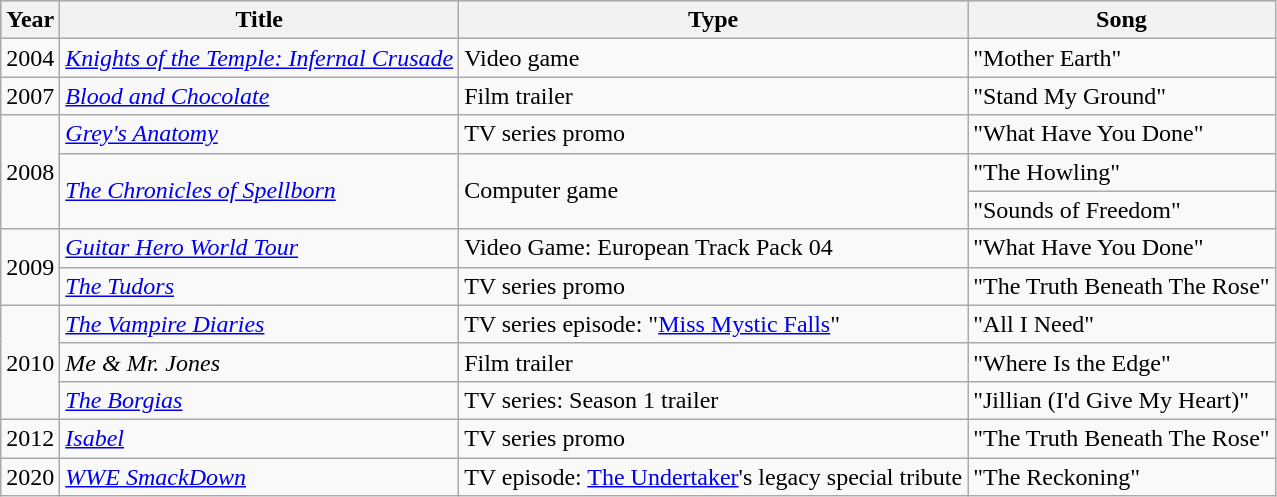<table class="wikitable">
<tr style="background:#b0c4de; text-align:center;">
<th>Year</th>
<th>Title</th>
<th>Type</th>
<th>Song</th>
</tr>
<tr>
<td>2004</td>
<td><em><a href='#'>Knights of the Temple: Infernal Crusade</a></em></td>
<td>Video game</td>
<td>"Mother Earth"</td>
</tr>
<tr>
<td>2007</td>
<td><em><a href='#'>Blood and Chocolate</a></em></td>
<td>Film trailer</td>
<td>"Stand My Ground"</td>
</tr>
<tr>
<td rowspan="3">2008</td>
<td><em><a href='#'>Grey's Anatomy</a></em></td>
<td>TV series promo</td>
<td>"What Have You Done"</td>
</tr>
<tr>
<td rowspan="2"><em><a href='#'>The Chronicles of Spellborn</a></em></td>
<td rowspan="2">Computer game</td>
<td>"The Howling"</td>
</tr>
<tr>
<td>"Sounds of Freedom"</td>
</tr>
<tr>
<td rowspan="2">2009</td>
<td><em><a href='#'>Guitar Hero World Tour</a></em></td>
<td>Video Game: European Track Pack 04</td>
<td>"What Have You Done"</td>
</tr>
<tr>
<td><em><a href='#'>The Tudors</a></em></td>
<td>TV series promo</td>
<td>"The Truth Beneath The Rose"</td>
</tr>
<tr>
<td rowspan="3">2010</td>
<td><em><a href='#'>The Vampire Diaries</a></em></td>
<td>TV series episode: "<a href='#'>Miss Mystic Falls</a>"</td>
<td>"All I Need"</td>
</tr>
<tr>
<td><em>Me & Mr. Jones</em></td>
<td>Film trailer</td>
<td>"Where Is the Edge"</td>
</tr>
<tr>
<td><em><a href='#'>The Borgias</a></em></td>
<td>TV series: Season 1 trailer</td>
<td>"Jillian (I'd Give My Heart)"</td>
</tr>
<tr>
<td>2012</td>
<td><em><a href='#'>Isabel</a></em></td>
<td>TV series promo</td>
<td>"The Truth Beneath The Rose"</td>
</tr>
<tr>
<td>2020</td>
<td><em><a href='#'>WWE SmackDown</a></em></td>
<td>TV episode: <a href='#'>The Undertaker</a>'s legacy special tribute</td>
<td>"The Reckoning"</td>
</tr>
</table>
